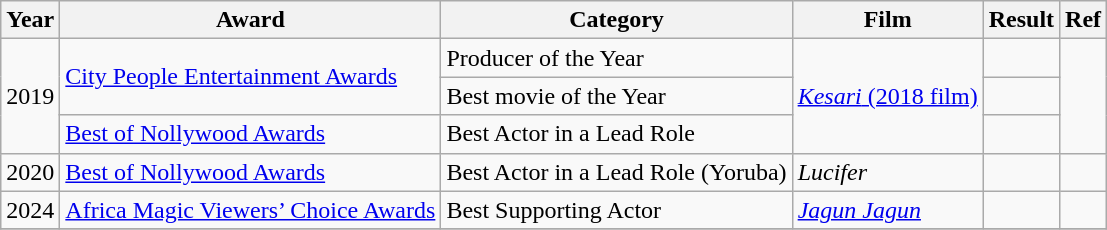<table class="wikitable">
<tr>
<th>Year</th>
<th>Award</th>
<th>Category</th>
<th>Film</th>
<th>Result</th>
<th>Ref</th>
</tr>
<tr>
<td rowspan="3">2019</td>
<td rowspan="2"><a href='#'>City People Entertainment Awards</a></td>
<td>Producer of the Year</td>
<td rowspan="3"><a href='#'><em>Kesari</em> (2018 film)</a></td>
<td></td>
<td rowspan="3"></td>
</tr>
<tr>
<td>Best movie of the Year</td>
<td></td>
</tr>
<tr>
<td><a href='#'>Best of Nollywood Awards</a></td>
<td>Best Actor in a Lead Role</td>
<td></td>
</tr>
<tr>
<td>2020</td>
<td><a href='#'>Best of Nollywood Awards</a></td>
<td>Best Actor in a Lead Role (Yoruba)</td>
<td><em>Lucifer</em></td>
<td></td>
<td></td>
</tr>
<tr>
<td>2024</td>
<td><a href='#'>Africa Magic Viewers’ Choice Awards</a></td>
<td>Best Supporting Actor</td>
<td><a href='#'><em>Jagun Jagun</em></a></td>
<td></td>
<td></td>
</tr>
<tr>
</tr>
</table>
